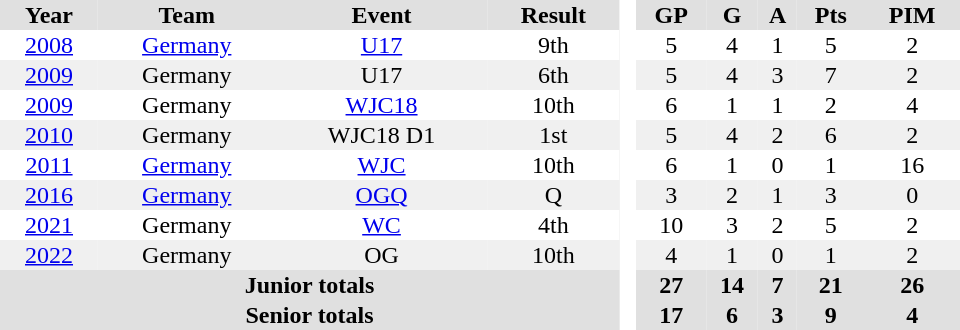<table border="0" cellpadding="1" cellspacing="0" style="text-align:center; width:40em">
<tr bgcolor="#e0e0e0">
<th>Year</th>
<th>Team</th>
<th>Event</th>
<th>Result</th>
<th rowspan="99" bgcolor="#ffffff"> </th>
<th>GP</th>
<th>G</th>
<th>A</th>
<th>Pts</th>
<th>PIM</th>
</tr>
<tr>
<td><a href='#'>2008</a></td>
<td><a href='#'>Germany</a></td>
<td><a href='#'>U17</a></td>
<td>9th</td>
<td>5</td>
<td>4</td>
<td>1</td>
<td>5</td>
<td>2</td>
</tr>
<tr bgcolor="#f0f0f0">
<td><a href='#'>2009</a></td>
<td>Germany</td>
<td>U17</td>
<td>6th</td>
<td>5</td>
<td>4</td>
<td>3</td>
<td>7</td>
<td>2</td>
</tr>
<tr>
<td><a href='#'>2009</a></td>
<td>Germany</td>
<td><a href='#'>WJC18</a></td>
<td>10th</td>
<td>6</td>
<td>1</td>
<td>1</td>
<td>2</td>
<td>4</td>
</tr>
<tr bgcolor="#f0f0f0">
<td><a href='#'>2010</a></td>
<td>Germany</td>
<td>WJC18 D1</td>
<td>1st</td>
<td>5</td>
<td>4</td>
<td>2</td>
<td>6</td>
<td>2</td>
</tr>
<tr>
<td><a href='#'>2011</a></td>
<td><a href='#'>Germany</a></td>
<td><a href='#'>WJC</a></td>
<td>10th</td>
<td>6</td>
<td>1</td>
<td>0</td>
<td>1</td>
<td>16</td>
</tr>
<tr bgcolor="#f0f0f0">
<td><a href='#'>2016</a></td>
<td><a href='#'>Germany</a></td>
<td><a href='#'>OGQ</a></td>
<td>Q</td>
<td>3</td>
<td>2</td>
<td>1</td>
<td>3</td>
<td>0</td>
</tr>
<tr>
<td><a href='#'>2021</a></td>
<td>Germany</td>
<td><a href='#'>WC</a></td>
<td>4th</td>
<td>10</td>
<td>3</td>
<td>2</td>
<td>5</td>
<td>2</td>
</tr>
<tr bgcolor="#f0f0f0">
<td><a href='#'>2022</a></td>
<td>Germany</td>
<td>OG</td>
<td>10th</td>
<td>4</td>
<td>1</td>
<td>0</td>
<td>1</td>
<td>2</td>
</tr>
<tr bgcolor="#e0e0e0">
<th colspan="4">Junior totals</th>
<th>27</th>
<th>14</th>
<th>7</th>
<th>21</th>
<th>26</th>
</tr>
<tr bgcolor="#e0e0e0">
<th colspan="4">Senior totals</th>
<th>17</th>
<th>6</th>
<th>3</th>
<th>9</th>
<th>4</th>
</tr>
</table>
